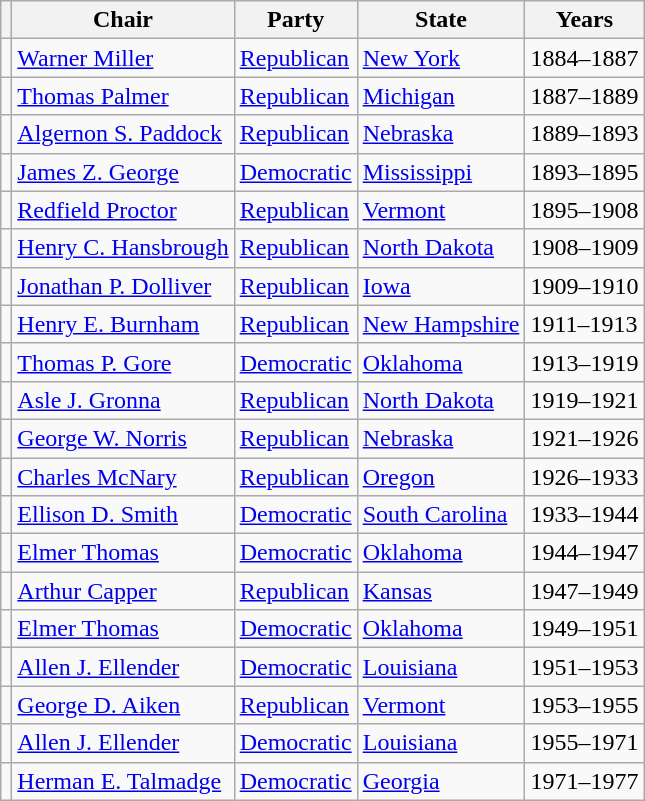<table class="wikitable">
<tr>
<th></th>
<th>Chair</th>
<th>Party</th>
<th>State</th>
<th>Years</th>
</tr>
<tr>
<td></td>
<td><a href='#'>Warner Miller</a></td>
<td><a href='#'>Republican</a></td>
<td><a href='#'>New York</a></td>
<td>1884–1887</td>
</tr>
<tr>
<td></td>
<td><a href='#'>Thomas Palmer</a></td>
<td><a href='#'>Republican</a></td>
<td><a href='#'>Michigan</a></td>
<td>1887–1889</td>
</tr>
<tr>
<td></td>
<td><a href='#'>Algernon S. Paddock</a></td>
<td><a href='#'>Republican</a></td>
<td><a href='#'>Nebraska</a></td>
<td>1889–1893</td>
</tr>
<tr>
<td></td>
<td><a href='#'>James Z. George</a></td>
<td><a href='#'>Democratic</a></td>
<td><a href='#'>Mississippi</a></td>
<td>1893–1895</td>
</tr>
<tr>
<td></td>
<td><a href='#'>Redfield Proctor</a></td>
<td><a href='#'>Republican</a></td>
<td><a href='#'>Vermont</a></td>
<td>1895–1908</td>
</tr>
<tr>
<td></td>
<td><a href='#'>Henry C. Hansbrough</a></td>
<td><a href='#'>Republican</a></td>
<td><a href='#'>North Dakota</a></td>
<td>1908–1909</td>
</tr>
<tr>
<td></td>
<td><a href='#'>Jonathan P. Dolliver</a></td>
<td><a href='#'>Republican</a></td>
<td><a href='#'>Iowa</a></td>
<td>1909–1910</td>
</tr>
<tr>
<td></td>
<td><a href='#'>Henry E. Burnham</a></td>
<td><a href='#'>Republican</a></td>
<td><a href='#'>New Hampshire</a></td>
<td>1911–1913</td>
</tr>
<tr>
<td></td>
<td><a href='#'>Thomas P. Gore</a></td>
<td><a href='#'>Democratic</a></td>
<td><a href='#'>Oklahoma</a></td>
<td>1913–1919</td>
</tr>
<tr>
<td></td>
<td><a href='#'>Asle J. Gronna</a></td>
<td><a href='#'>Republican</a></td>
<td><a href='#'>North Dakota</a></td>
<td>1919–1921</td>
</tr>
<tr>
<td></td>
<td><a href='#'>George W. Norris</a></td>
<td><a href='#'>Republican</a></td>
<td><a href='#'>Nebraska</a></td>
<td>1921–1926</td>
</tr>
<tr>
<td></td>
<td><a href='#'>Charles McNary</a></td>
<td><a href='#'>Republican</a></td>
<td><a href='#'>Oregon</a></td>
<td>1926–1933</td>
</tr>
<tr>
<td></td>
<td><a href='#'>Ellison D. Smith</a></td>
<td><a href='#'>Democratic</a></td>
<td><a href='#'>South Carolina</a></td>
<td>1933–1944</td>
</tr>
<tr>
<td></td>
<td><a href='#'>Elmer Thomas</a></td>
<td><a href='#'>Democratic</a></td>
<td><a href='#'>Oklahoma</a></td>
<td>1944–1947</td>
</tr>
<tr>
<td></td>
<td><a href='#'>Arthur Capper</a></td>
<td><a href='#'>Republican</a></td>
<td><a href='#'>Kansas</a></td>
<td>1947–1949</td>
</tr>
<tr>
<td></td>
<td><a href='#'>Elmer Thomas</a></td>
<td><a href='#'>Democratic</a></td>
<td><a href='#'>Oklahoma</a></td>
<td>1949–1951</td>
</tr>
<tr>
<td></td>
<td><a href='#'>Allen J. Ellender</a></td>
<td><a href='#'>Democratic</a></td>
<td><a href='#'>Louisiana</a></td>
<td>1951–1953</td>
</tr>
<tr>
<td></td>
<td><a href='#'>George D. Aiken</a></td>
<td><a href='#'>Republican</a></td>
<td><a href='#'>Vermont</a></td>
<td>1953–1955</td>
</tr>
<tr>
<td></td>
<td><a href='#'>Allen J. Ellender</a></td>
<td><a href='#'>Democratic</a></td>
<td><a href='#'>Louisiana</a></td>
<td>1955–1971</td>
</tr>
<tr>
<td></td>
<td><a href='#'>Herman E. Talmadge</a></td>
<td><a href='#'>Democratic</a></td>
<td><a href='#'>Georgia</a></td>
<td>1971–1977</td>
</tr>
</table>
